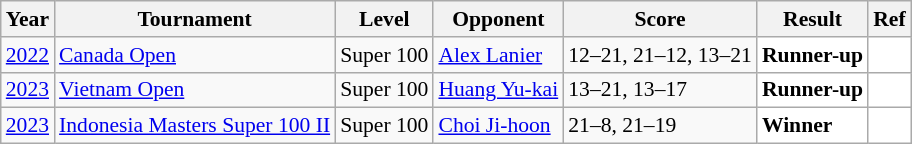<table class="sortable wikitable" style="font-size: 90%;">
<tr>
<th>Year</th>
<th>Tournament</th>
<th>Level</th>
<th>Opponent</th>
<th>Score</th>
<th>Result</th>
<th>Ref</th>
</tr>
<tr>
<td align="center"><a href='#'>2022</a></td>
<td align="left"><a href='#'>Canada Open</a></td>
<td align="left">Super 100</td>
<td align="left"> <a href='#'>Alex Lanier</a></td>
<td align="left">12–21, 21–12, 13–21</td>
<td style="text-align:left; background:white"> <strong>Runner-up</strong></td>
<td style="text-align:center; background:white"></td>
</tr>
<tr>
<td align="center"><a href='#'>2023</a></td>
<td align="left"><a href='#'>Vietnam Open</a></td>
<td align="left">Super 100</td>
<td align="left"> <a href='#'>Huang Yu-kai</a></td>
<td align="left">13–21, 13–17</td>
<td style="text-align:left; background:white"> <strong>Runner-up</strong></td>
<td style="text-align:center; background:white"></td>
</tr>
<tr>
<td align="center"><a href='#'>2023</a></td>
<td align="left"><a href='#'>Indonesia Masters Super 100 II</a></td>
<td align="left">Super 100</td>
<td align="left"> <a href='#'>Choi Ji-hoon</a></td>
<td align="left">21–8, 21–19</td>
<td style="text-align:left; background:white"> <strong>Winner</strong></td>
<td style="text-align:center; background:white"></td>
</tr>
</table>
